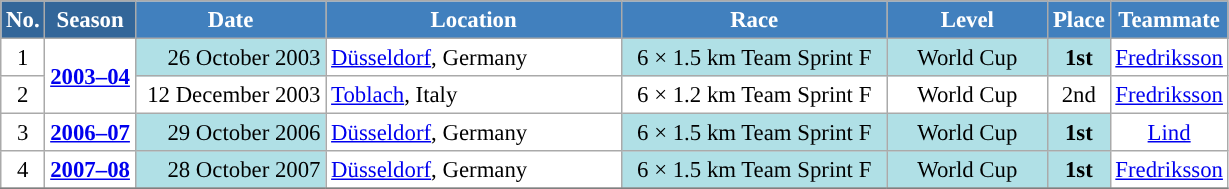<table class="wikitable sortable" style="font-size:95%; text-align:center; border:grey solid 1px; border-collapse:collapse; background:#ffffff;">
<tr style="background:#efefef;">
<th style="background-color:#369; color:white;">No.</th>
<th style="background-color:#369; color:white;">Season</th>
<th style="background-color:#4180be; color:white; width:120px;">Date</th>
<th style="background-color:#4180be; color:white; width:190px;">Location</th>
<th style="background-color:#4180be; color:white; width:170px;">Race</th>
<th style="background-color:#4180be; color:white; width:100px;">Level</th>
<th style="background-color:#4180be; color:white;">Place</th>
<th style="background-color:#4180be; color:white;">Teammate</th>
</tr>
<tr>
<td align=center>1</td>
<td rowspan=2 align=center><strong><a href='#'>2003–04</a></strong></td>
<td bgcolor="#BOEOE6" align=right>26 October 2003</td>
<td align=left> <a href='#'>Düsseldorf</a>, Germany</td>
<td bgcolor="#BOEOE6">6 × 1.5 km Team Sprint F</td>
<td bgcolor="#BOEOE6">World Cup</td>
<td bgcolor="#BOEOE6"><strong>1st</strong></td>
<td><a href='#'>Fredriksson</a></td>
</tr>
<tr>
<td align=center>2</td>
<td align=right>12 December 2003</td>
<td align=left> <a href='#'>Toblach</a>, Italy</td>
<td>6 × 1.2 km Team Sprint F</td>
<td>World Cup</td>
<td>2nd</td>
<td><a href='#'>Fredriksson</a></td>
</tr>
<tr>
<td align=center>3</td>
<td rowspan=1 align=center><strong><a href='#'>2006–07</a></strong></td>
<td bgcolor="#BOEOE6" align=right>29 October 2006</td>
<td align=left> <a href='#'>Düsseldorf</a>, Germany</td>
<td bgcolor="#BOEOE6">6 × 1.5 km Team Sprint F</td>
<td bgcolor="#BOEOE6">World Cup</td>
<td bgcolor="#BOEOE6"><strong>1st</strong></td>
<td><a href='#'>Lind</a></td>
</tr>
<tr>
<td align=center>4</td>
<td rowspan=1 align=center><strong><a href='#'>2007–08</a></strong></td>
<td bgcolor="#BOEOE6" align=right>28 October 2007</td>
<td align=left> <a href='#'>Düsseldorf</a>, Germany</td>
<td bgcolor="#BOEOE6">6 × 1.5 km Team Sprint F</td>
<td bgcolor="#BOEOE6">World Cup</td>
<td bgcolor="#BOEOE6"><strong>1st</strong></td>
<td><a href='#'>Fredriksson</a></td>
</tr>
<tr>
</tr>
</table>
